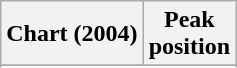<table class="wikitable sortable plainrowheaders" style="text-align:center">
<tr>
<th scope="col">Chart (2004)</th>
<th scope="col">Peak<br>position</th>
</tr>
<tr>
</tr>
<tr>
</tr>
<tr>
</tr>
<tr>
</tr>
</table>
